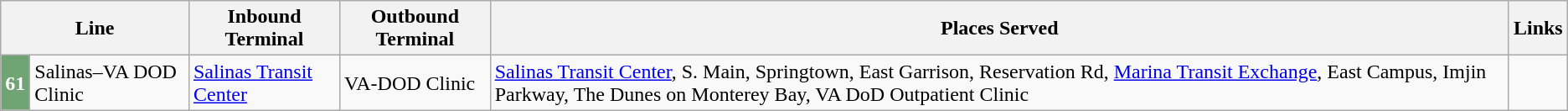<table class="wikitable">
<tr>
<th colspan="2">Line</th>
<th>Inbound Terminal</th>
<th>Outbound Terminal</th>
<th>Places Served</th>
<th>Links</th>
</tr>
<tr>
<td style="background:#71a475; color:white" align="right"><strong>61</strong></td>
<td>Salinas–VA DOD Clinic</td>
<td><a href='#'>Salinas Transit Center</a></td>
<td>VA-DOD Clinic</td>
<td><a href='#'>Salinas Transit Center</a>, S. Main, Springtown, East Garrison, Reservation Rd, <a href='#'>Marina Transit Exchange</a>, East Campus, Imjin Parkway, The Dunes on Monterey Bay, VA DoD Outpatient Clinic</td>
<td></td>
</tr>
</table>
